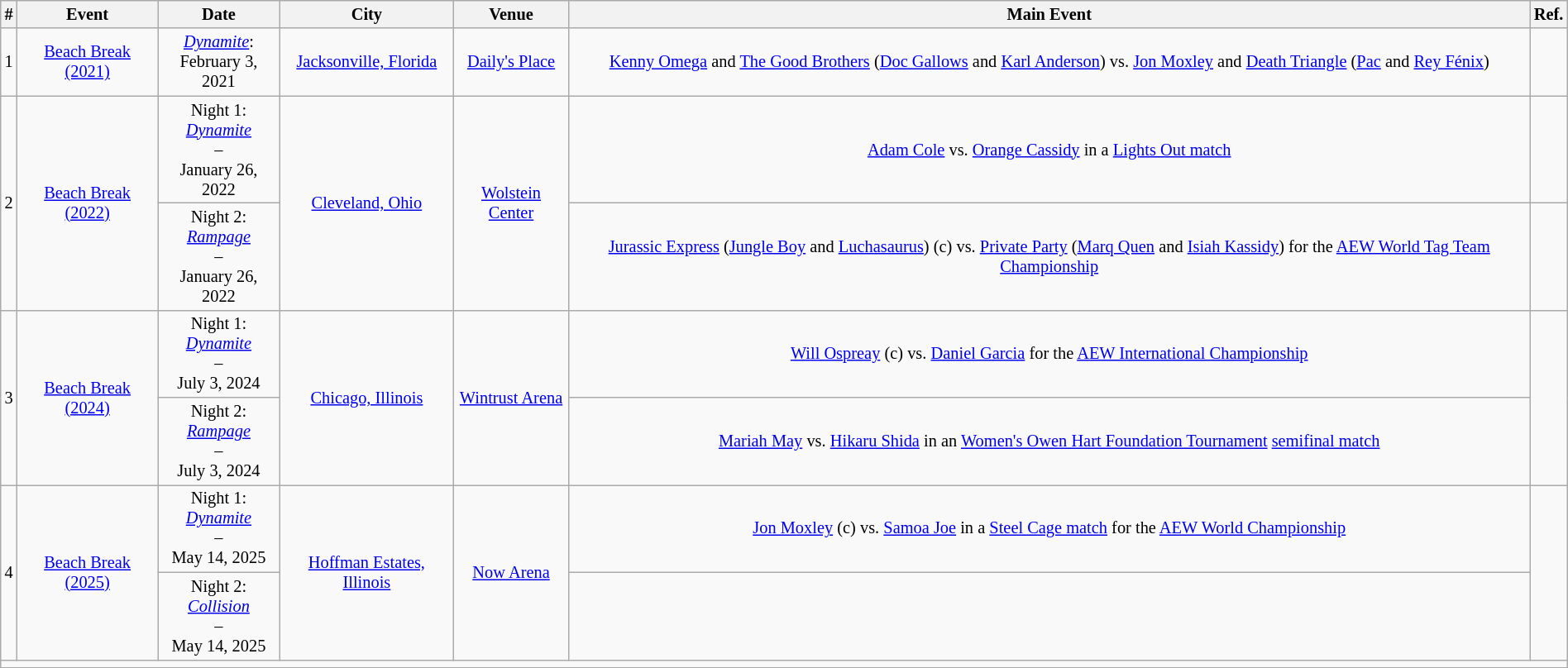<table class="sortable wikitable succession-box" style="font-size:85%; text-align:center;" width="100%">
<tr>
<th>#</th>
<th>Event</th>
<th>Date</th>
<th>City</th>
<th>Venue</th>
<th>Main Event</th>
<th>Ref.</th>
</tr>
<tr>
<td>1</td>
<td><a href='#'>Beach Break (2021)</a></td>
<td><em><a href='#'>Dynamite</a></em>:<br>February 3, 2021</td>
<td><a href='#'>Jacksonville, Florida</a></td>
<td><a href='#'>Daily's Place</a></td>
<td><a href='#'>Kenny Omega</a> and <a href='#'>The Good Brothers</a> (<a href='#'>Doc Gallows</a> and <a href='#'>Karl Anderson</a>) vs. <a href='#'>Jon Moxley</a> and <a href='#'>Death Triangle</a> (<a href='#'>Pac</a> and <a href='#'>Rey Fénix</a>)</td>
<td></td>
</tr>
<tr>
<td rowspan="2">2</td>
<td rowspan="2"><a href='#'>Beach Break (2022)</a></td>
<td>Night 1:<br><em><a href='#'>Dynamite</a></em><br>–<br>January 26, 2022</td>
<td rowspan="2"><a href='#'>Cleveland, Ohio</a></td>
<td rowspan="2"><a href='#'>Wolstein Center</a></td>
<td><a href='#'>Adam Cole</a> vs. <a href='#'>Orange Cassidy</a> in a <a href='#'>Lights Out match</a></td>
<td></td>
</tr>
<tr>
<td>Night 2:<br><em><a href='#'>Rampage</a></em><br>–<br>January 26, 2022<br></td>
<td><a href='#'>Jurassic Express</a> (<a href='#'>Jungle Boy</a> and <a href='#'>Luchasaurus</a>) (c) vs. <a href='#'>Private Party</a> (<a href='#'>Marq Quen</a> and <a href='#'>Isiah Kassidy</a>) for the <a href='#'>AEW World Tag Team Championship</a></td>
<td></td>
</tr>
<tr>
<td rowspan=2>3</td>
<td rowspan=2><a href='#'>Beach Break (2024)</a></td>
<td>Night 1:<br><em><a href='#'>Dynamite</a></em><br>–<br>July 3, 2024</td>
<td rowspan=2><a href='#'>Chicago, Illinois</a></td>
<td rowspan=2><a href='#'>Wintrust Arena</a></td>
<td><a href='#'>Will Ospreay</a> (c) vs. <a href='#'>Daniel Garcia</a> for the <a href='#'>AEW International Championship</a></td>
<td rowspan=2></td>
</tr>
<tr>
<td>Night 2:<br><em><a href='#'>Rampage</a></em><br>–<br>July 3, 2024<br></td>
<td><a href='#'>Mariah May</a> vs. <a href='#'>Hikaru Shida</a> in an <a href='#'>Women's Owen Hart Foundation Tournament</a> <a href='#'>semifinal match</a></td>
</tr>
<tr>
<td rowspan=2>4</td>
<td rowspan=2><a href='#'>Beach Break (2025)</a></td>
<td>Night 1:<br><em><a href='#'>Dynamite</a></em><br>–<br>May 14, 2025</td>
<td rowspan=2><a href='#'>Hoffman Estates, Illinois</a></td>
<td rowspan=2><a href='#'>Now Arena</a></td>
<td><a href='#'>Jon Moxley</a> (c) vs. <a href='#'>Samoa Joe</a> in a <a href='#'>Steel Cage match</a> for the <a href='#'>AEW World Championship</a></td>
<td rowspan=2></td>
</tr>
<tr>
<td>Night 2:<br><em><a href='#'>Collision</a></em><br>–<br>May 14, 2025<br></td>
<td></td>
</tr>
<tr>
<td colspan="9"></td>
</tr>
<tr>
</tr>
</table>
